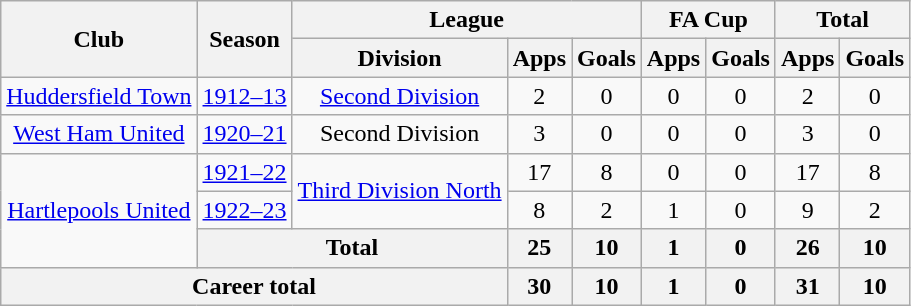<table class="wikitable" style="text-align: center;">
<tr>
<th rowspan="2">Club</th>
<th rowspan="2">Season</th>
<th colspan="3">League</th>
<th colspan="2">FA Cup</th>
<th colspan="2">Total</th>
</tr>
<tr>
<th>Division</th>
<th>Apps</th>
<th>Goals</th>
<th>Apps</th>
<th>Goals</th>
<th>Apps</th>
<th>Goals</th>
</tr>
<tr>
<td><a href='#'>Huddersfield Town</a></td>
<td><a href='#'>1912–13</a></td>
<td><a href='#'>Second Division</a></td>
<td>2</td>
<td>0</td>
<td>0</td>
<td>0</td>
<td>2</td>
<td>0</td>
</tr>
<tr>
<td><a href='#'>West Ham United</a></td>
<td><a href='#'>1920–21</a></td>
<td>Second Division</td>
<td>3</td>
<td>0</td>
<td>0</td>
<td>0</td>
<td>3</td>
<td>0</td>
</tr>
<tr>
<td rowspan="3"><a href='#'>Hartlepools United</a></td>
<td><a href='#'>1921–22</a></td>
<td rowspan="2"><a href='#'>Third Division North</a></td>
<td>17</td>
<td>8</td>
<td>0</td>
<td>0</td>
<td>17</td>
<td>8</td>
</tr>
<tr>
<td><a href='#'>1922–23</a></td>
<td>8</td>
<td>2</td>
<td>1</td>
<td>0</td>
<td>9</td>
<td>2</td>
</tr>
<tr>
<th colspan="2">Total</th>
<th>25</th>
<th>10</th>
<th>1</th>
<th>0</th>
<th>26</th>
<th>10</th>
</tr>
<tr>
<th colspan="3">Career total</th>
<th>30</th>
<th>10</th>
<th>1</th>
<th>0</th>
<th>31</th>
<th>10</th>
</tr>
</table>
